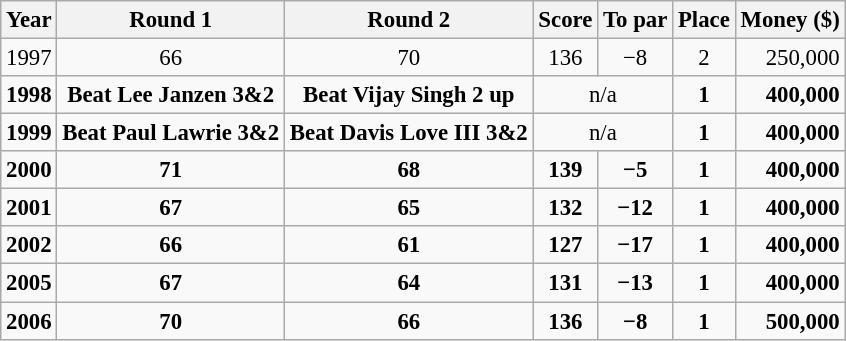<table class="wikitable" style="text-align:center; font-size:95%">
<tr>
<th>Year</th>
<th>Round 1</th>
<th>Round 2</th>
<th>Score</th>
<th>To par</th>
<th>Place</th>
<th>Money ($)</th>
</tr>
<tr>
<td>1997</td>
<td>66</td>
<td>70</td>
<td>136</td>
<td>−8</td>
<td>2</td>
<td align="right">250,000</td>
</tr>
<tr>
<td><strong>1998</strong></td>
<td><strong>Beat Lee Janzen 3&2</strong></td>
<td><strong>Beat Vijay Singh 2 up</strong></td>
<td colspan=2 align=center>n/a</td>
<td><strong>1</strong></td>
<td align="right"><strong>400,000</strong></td>
</tr>
<tr>
<td><strong>1999</strong></td>
<td><strong>Beat Paul Lawrie 3&2</strong></td>
<td><strong>Beat Davis Love III 3&2</strong></td>
<td colspan=2 align=center>n/a</td>
<td><strong>1</strong></td>
<td align="right"><strong>400,000</strong></td>
</tr>
<tr>
<td><strong>2000</strong></td>
<td><strong>71</strong></td>
<td><strong>68</strong></td>
<td><strong>139</strong></td>
<td><strong>−5</strong></td>
<td><strong>1</strong></td>
<td align="right"><strong>400,000</strong></td>
</tr>
<tr>
<td><strong>2001</strong></td>
<td><strong>67</strong></td>
<td><strong>65</strong></td>
<td><strong>132</strong></td>
<td><strong>−12</strong></td>
<td><strong>1</strong></td>
<td align="right"><strong>400,000</strong></td>
</tr>
<tr>
<td><strong>2002</strong></td>
<td><strong>66</strong></td>
<td><strong>61</strong></td>
<td><strong>127</strong></td>
<td><strong>−17</strong></td>
<td><strong>1</strong></td>
<td align="right"><strong>400,000</strong></td>
</tr>
<tr>
<td><strong>2005</strong></td>
<td><strong>67</strong></td>
<td><strong>64</strong></td>
<td><strong>131</strong></td>
<td><strong>−13</strong></td>
<td><strong>1</strong></td>
<td align="right"><strong>400,000</strong></td>
</tr>
<tr>
<td><strong>2006</strong></td>
<td><strong>70</strong></td>
<td><strong>66</strong></td>
<td><strong>136</strong></td>
<td><strong>−8</strong></td>
<td><strong>1</strong></td>
<td align="right"><strong>500,000</strong></td>
</tr>
</table>
